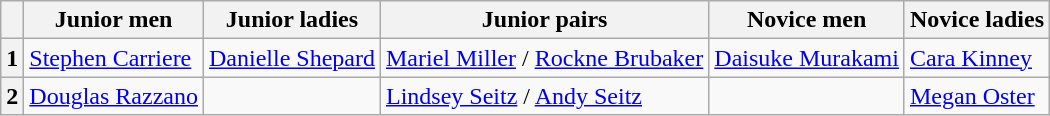<table class="wikitable">
<tr>
<th></th>
<th>Junior men</th>
<th>Junior ladies</th>
<th>Junior pairs</th>
<th>Novice men</th>
<th>Novice ladies</th>
</tr>
<tr>
<th>1</th>
<td><a href='#'>Stephen Carriere</a></td>
<td><a href='#'>Danielle Shepard</a></td>
<td><a href='#'>Mariel Miller</a> / <a href='#'>Rockne Brubaker</a></td>
<td><a href='#'>Daisuke Murakami</a></td>
<td><a href='#'>Cara Kinney</a></td>
</tr>
<tr>
<th>2</th>
<td><a href='#'>Douglas Razzano</a></td>
<td></td>
<td><a href='#'>Lindsey Seitz</a> / <a href='#'>Andy Seitz</a></td>
<td></td>
<td><a href='#'>Megan Oster</a></td>
</tr>
</table>
